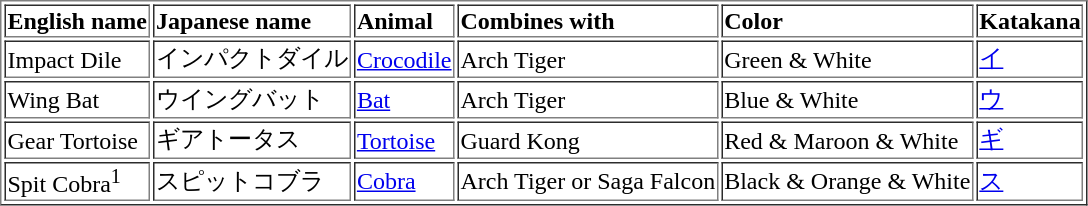<table border=1>
<tr>
<td><strong>English name</strong></td>
<td><strong>Japanese name</strong></td>
<td><strong>Animal</strong></td>
<td><strong>Combines with</strong></td>
<td><strong>Color</strong></td>
<td><strong>Katakana</strong></td>
</tr>
<tr>
<td>Impact Dile</td>
<td>インパクトダイル</td>
<td><a href='#'>Crocodile</a></td>
<td>Arch Tiger</td>
<td>Green & White</td>
<td><a href='#'>イ</a></td>
</tr>
<tr>
<td>Wing Bat</td>
<td>ウイングバット</td>
<td><a href='#'>Bat</a></td>
<td>Arch Tiger</td>
<td>Blue & White</td>
<td><a href='#'>ウ</a></td>
</tr>
<tr>
<td>Gear Tortoise</td>
<td>ギアトータス</td>
<td><a href='#'>Tortoise</a></td>
<td>Guard Kong</td>
<td>Red & Maroon & White</td>
<td><a href='#'>ギ</a></td>
</tr>
<tr>
<td>Spit Cobra<sup>1</sup></td>
<td>スピットコブラ</td>
<td><a href='#'>Cobra</a></td>
<td>Arch Tiger or Saga Falcon</td>
<td>Black & Orange & White</td>
<td><a href='#'>ス</a></td>
</tr>
</table>
